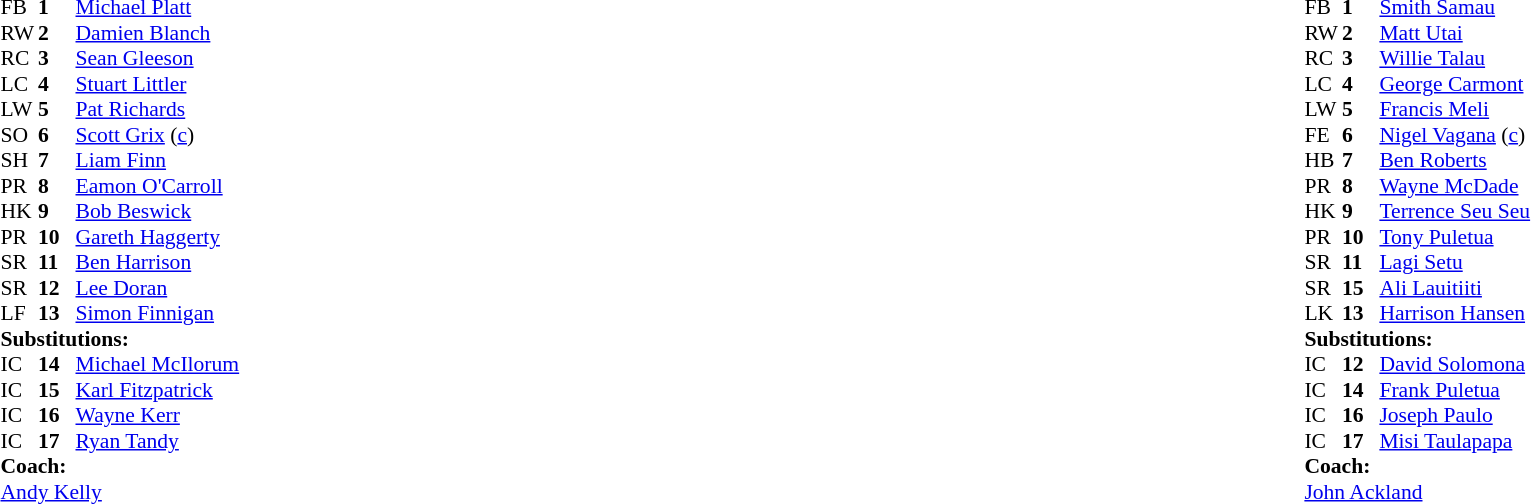<table width="100%">
<tr>
<td valign="top" width="50%"><br><table style="font-size: 90%" cellspacing="0" cellpadding="0">
<tr>
<th width="25"></th>
<th width="25"></th>
</tr>
<tr>
<td>FB</td>
<td><strong>1</strong></td>
<td><a href='#'>Michael Platt</a></td>
</tr>
<tr>
<td>RW</td>
<td><strong>2</strong></td>
<td><a href='#'>Damien Blanch</a></td>
</tr>
<tr>
<td>RC</td>
<td><strong>3</strong></td>
<td><a href='#'>Sean Gleeson</a></td>
</tr>
<tr>
<td>LC</td>
<td><strong>4</strong></td>
<td><a href='#'>Stuart Littler</a></td>
</tr>
<tr>
<td>LW</td>
<td><strong>5</strong></td>
<td><a href='#'>Pat Richards</a></td>
</tr>
<tr>
<td>SO</td>
<td><strong>6</strong></td>
<td><a href='#'>Scott Grix</a> (<a href='#'>c</a>)</td>
</tr>
<tr>
<td>SH</td>
<td><strong>7</strong></td>
<td><a href='#'>Liam Finn</a></td>
</tr>
<tr>
<td>PR</td>
<td><strong>8</strong></td>
<td><a href='#'>Eamon O'Carroll</a></td>
</tr>
<tr>
<td>HK</td>
<td><strong>9</strong></td>
<td><a href='#'>Bob Beswick</a></td>
</tr>
<tr>
<td>PR</td>
<td><strong>10</strong></td>
<td><a href='#'>Gareth Haggerty</a></td>
</tr>
<tr>
<td>SR</td>
<td><strong>11</strong></td>
<td><a href='#'>Ben Harrison</a></td>
</tr>
<tr>
<td>SR</td>
<td><strong>12</strong></td>
<td><a href='#'>Lee Doran</a></td>
</tr>
<tr>
<td>LF</td>
<td><strong>13</strong></td>
<td><a href='#'>Simon Finnigan</a></td>
</tr>
<tr>
<td colspan=3><strong>Substitutions:</strong></td>
</tr>
<tr>
<td>IC</td>
<td><strong>14</strong></td>
<td><a href='#'>Michael McIlorum</a></td>
</tr>
<tr>
<td>IC</td>
<td><strong>15</strong></td>
<td><a href='#'>Karl Fitzpatrick</a></td>
</tr>
<tr>
<td>IC</td>
<td><strong>16</strong></td>
<td><a href='#'>Wayne Kerr</a></td>
</tr>
<tr>
<td>IC</td>
<td><strong>17</strong></td>
<td><a href='#'>Ryan Tandy</a></td>
</tr>
<tr>
<td colspan=3><strong>Coach:</strong></td>
</tr>
<tr>
<td colspan="4"> <a href='#'>Andy Kelly</a></td>
</tr>
</table>
</td>
<td valign="top" width="50%"><br><table style="font-size: 90%" cellspacing="0" cellpadding="0" align="center">
<tr>
<th width="25"></th>
<th width="25"></th>
</tr>
<tr>
<td>FB</td>
<td><strong>1</strong></td>
<td><a href='#'>Smith Samau</a></td>
</tr>
<tr>
<td>RW</td>
<td><strong>2</strong></td>
<td><a href='#'>Matt Utai</a></td>
</tr>
<tr>
<td>RC</td>
<td><strong>3</strong></td>
<td><a href='#'>Willie Talau</a></td>
</tr>
<tr>
<td>LC</td>
<td><strong>4</strong></td>
<td><a href='#'>George Carmont</a></td>
</tr>
<tr>
<td>LW</td>
<td><strong>5</strong></td>
<td><a href='#'>Francis Meli</a></td>
</tr>
<tr>
<td>FE</td>
<td><strong>6</strong></td>
<td><a href='#'>Nigel Vagana</a> (<a href='#'>c</a>)</td>
</tr>
<tr>
<td>HB</td>
<td><strong>7</strong></td>
<td><a href='#'>Ben Roberts</a></td>
</tr>
<tr>
<td>PR</td>
<td><strong>8</strong></td>
<td><a href='#'>Wayne McDade</a></td>
</tr>
<tr>
<td>HK</td>
<td><strong>9</strong></td>
<td><a href='#'>Terrence Seu Seu</a></td>
</tr>
<tr>
<td>PR</td>
<td><strong>10</strong></td>
<td><a href='#'>Tony Puletua</a></td>
</tr>
<tr>
<td>SR</td>
<td><strong>11</strong></td>
<td><a href='#'>Lagi Setu</a></td>
</tr>
<tr>
<td>SR</td>
<td><strong>15</strong></td>
<td><a href='#'>Ali Lauitiiti</a></td>
</tr>
<tr>
<td>LK</td>
<td><strong>13</strong></td>
<td><a href='#'>Harrison Hansen</a></td>
</tr>
<tr>
<td colspan=3><strong>Substitutions:</strong></td>
</tr>
<tr>
<td>IC</td>
<td><strong>12</strong></td>
<td><a href='#'>David Solomona</a></td>
</tr>
<tr>
<td>IC</td>
<td><strong>14</strong></td>
<td><a href='#'>Frank Puletua</a></td>
</tr>
<tr>
<td>IC</td>
<td><strong>16</strong></td>
<td><a href='#'>Joseph Paulo</a></td>
</tr>
<tr>
<td>IC</td>
<td><strong>17</strong></td>
<td><a href='#'>Misi Taulapapa</a></td>
</tr>
<tr>
<td colspan=3><strong>Coach:</strong></td>
</tr>
<tr>
<td colspan="4"> <a href='#'>John Ackland</a></td>
</tr>
</table>
</td>
</tr>
</table>
